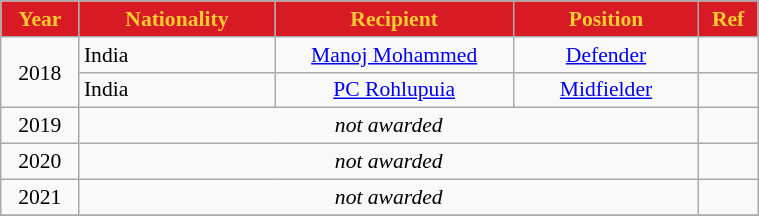<table class="wikitable" style="text-align:center; font-size:90%; width:40%;">
<tr>
<th style="background:#d71a23; color:#ffcd31; text-align:center; width:3%;">Year</th>
<th style="background:#d71a23; color:#ffcd31; text-align:center; width:10%;">Nationality</th>
<th style="background:#d71a23; color:#ffcd31; text-align:center; width:15%;">Recipient</th>
<th style="background:#d71a23; color:#ffcd31; text-align:center; width:10%;">Position</th>
<th style="background:#d71a23; color:#ffcd31; text-align:center; width:2%;">Ref</th>
</tr>
<tr>
<td rowspan="2">2018</td>
<td align="left"> India</td>
<td><a href='#'>Manoj Mohammed</a></td>
<td><a href='#'>Defender</a></td>
<td></td>
</tr>
<tr>
<td align="left"> India</td>
<td><a href='#'>PC Rohlupuia</a></td>
<td><a href='#'>Midfielder</a></td>
<td></td>
</tr>
<tr>
<td>2019</td>
<td colspan="3"><em>not awarded</em></td>
<td></td>
</tr>
<tr>
<td>2020</td>
<td colspan="3"><em>not awarded</em></td>
<td></td>
</tr>
<tr>
<td>2021</td>
<td colspan="3"><em>not awarded</em></td>
<td></td>
</tr>
<tr>
</tr>
</table>
